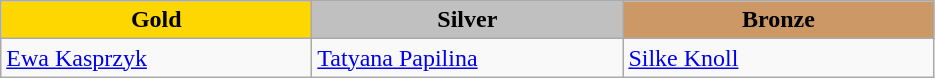<table class="wikitable" style="text-align:left">
<tr align="center">
<td width=200 bgcolor=gold><strong>Gold</strong></td>
<td width=200 bgcolor=silver><strong>Silver</strong></td>
<td width=200 bgcolor=CC9966><strong>Bronze</strong></td>
</tr>
<tr>
<td><a href='#'>Ewa Kasprzyk</a><br><em></em></td>
<td><a href='#'>Tatyana Papilina</a><br><em></em></td>
<td><a href='#'>Silke Knoll</a><br><em></em></td>
</tr>
</table>
